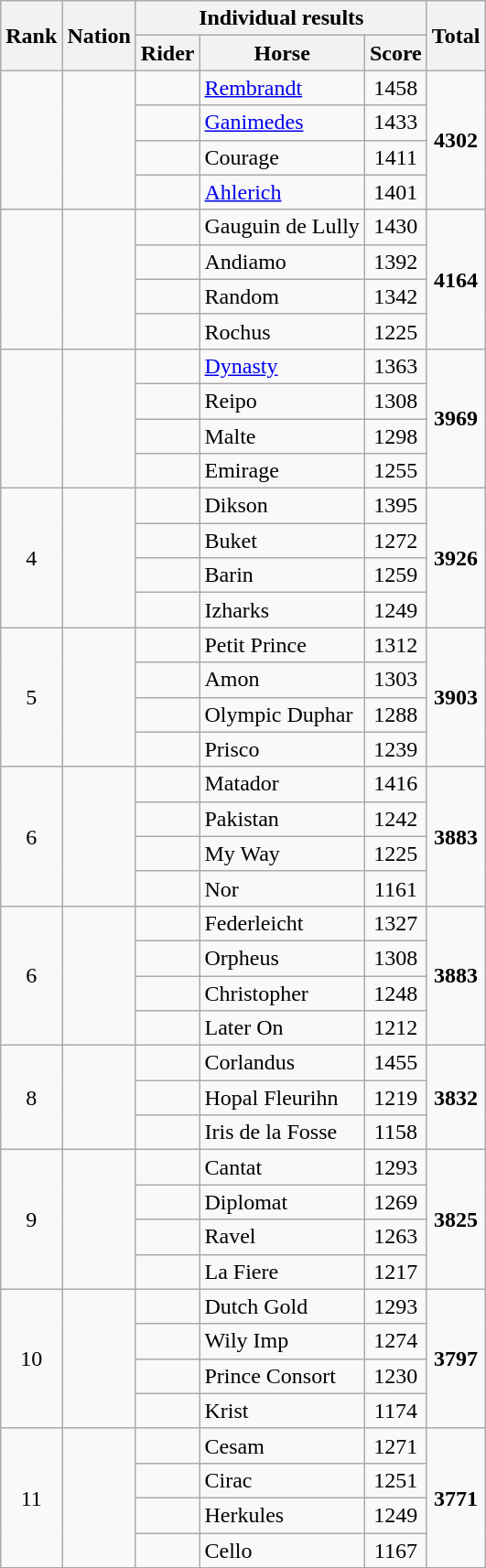<table class="wikitable sortable" style="text-align:center">
<tr>
<th rowspan=2>Rank</th>
<th rowspan=2>Nation</th>
<th colspan=3>Individual results</th>
<th rowspan=2>Total</th>
</tr>
<tr>
<th>Rider</th>
<th>Horse</th>
<th>Score</th>
</tr>
<tr>
<td rowspan=4></td>
<td align=left rowspan=4></td>
<td align=left></td>
<td align=left><a href='#'>Rembrandt</a></td>
<td>1458</td>
<td rowspan=4><strong>4302</strong></td>
</tr>
<tr>
<td align=left></td>
<td align=left><a href='#'>Ganimedes</a></td>
<td>1433</td>
</tr>
<tr>
<td align=left></td>
<td align=left>Courage</td>
<td>1411</td>
</tr>
<tr>
<td align=left></td>
<td align=left><a href='#'>Ahlerich</a></td>
<td>1401</td>
</tr>
<tr>
<td rowspan=4></td>
<td align=left rowspan=4></td>
<td align=left></td>
<td align=left>Gauguin de Lully</td>
<td>1430</td>
<td rowspan=4><strong>4164</strong></td>
</tr>
<tr>
<td align=left></td>
<td align=left>Andiamo</td>
<td>1392</td>
</tr>
<tr>
<td align=left></td>
<td align=left>Random</td>
<td>1342</td>
</tr>
<tr>
<td align=left></td>
<td align=left>Rochus</td>
<td>1225</td>
</tr>
<tr>
<td rowspan=4></td>
<td align=left rowspan=4></td>
<td align=left></td>
<td align=left><a href='#'>Dynasty</a></td>
<td>1363</td>
<td rowspan=4><strong>3969</strong></td>
</tr>
<tr>
<td align=left></td>
<td align=left>Reipo</td>
<td>1308</td>
</tr>
<tr>
<td align=left></td>
<td align=left>Malte</td>
<td>1298</td>
</tr>
<tr>
<td align=left></td>
<td align=left>Emirage</td>
<td>1255</td>
</tr>
<tr>
<td rowspan=4>4</td>
<td align=left rowspan=4></td>
<td align=left></td>
<td align=left>Dikson</td>
<td>1395</td>
<td rowspan=4><strong>3926</strong></td>
</tr>
<tr>
<td align=left></td>
<td align=left>Buket</td>
<td>1272</td>
</tr>
<tr>
<td align=left></td>
<td align=left>Barin</td>
<td>1259</td>
</tr>
<tr>
<td align=left></td>
<td align=left>Izharks</td>
<td>1249</td>
</tr>
<tr>
<td rowspan=4>5</td>
<td align=left rowspan=4></td>
<td align=left></td>
<td align=left>Petit Prince</td>
<td>1312</td>
<td rowspan=4><strong>3903</strong></td>
</tr>
<tr>
<td align=left></td>
<td align=left>Amon</td>
<td>1303</td>
</tr>
<tr>
<td align=left></td>
<td align=left>Olympic Duphar</td>
<td>1288</td>
</tr>
<tr>
<td align=left></td>
<td align=left>Prisco</td>
<td>1239</td>
</tr>
<tr>
<td rowspan=4>6</td>
<td align=left rowspan=4></td>
<td align=left></td>
<td align=left>Matador</td>
<td>1416</td>
<td rowspan=4><strong>3883</strong></td>
</tr>
<tr>
<td align=left></td>
<td align=left>Pakistan</td>
<td>1242</td>
</tr>
<tr>
<td align=left></td>
<td align=left>My Way</td>
<td>1225</td>
</tr>
<tr>
<td align=left></td>
<td align=left>Nor</td>
<td>1161</td>
</tr>
<tr>
<td rowspan=4>6</td>
<td align=left rowspan=4></td>
<td align=left></td>
<td align=left>Federleicht</td>
<td>1327</td>
<td rowspan=4><strong>3883</strong></td>
</tr>
<tr>
<td align=left></td>
<td align=left>Orpheus</td>
<td>1308</td>
</tr>
<tr>
<td align=left></td>
<td align=left>Christopher</td>
<td>1248</td>
</tr>
<tr>
<td align=left></td>
<td align=left>Later On</td>
<td>1212</td>
</tr>
<tr>
<td rowspan=3>8</td>
<td align=left rowspan=3></td>
<td align=left></td>
<td align=left>Corlandus</td>
<td>1455</td>
<td rowspan=3><strong>3832</strong></td>
</tr>
<tr>
<td align=left></td>
<td align=left>Hopal Fleurihn</td>
<td>1219</td>
</tr>
<tr>
<td align=left></td>
<td align=left>Iris de la Fosse</td>
<td>1158</td>
</tr>
<tr>
<td rowspan=4>9</td>
<td align=left rowspan=4></td>
<td align=left></td>
<td align=left>Cantat</td>
<td>1293</td>
<td rowspan=4><strong>3825</strong></td>
</tr>
<tr>
<td align=left></td>
<td align=left>Diplomat</td>
<td>1269</td>
</tr>
<tr>
<td align=left></td>
<td align=left>Ravel</td>
<td>1263</td>
</tr>
<tr>
<td align=left></td>
<td align=left>La Fiere</td>
<td>1217</td>
</tr>
<tr>
<td rowspan=4>10</td>
<td align=left rowspan=4></td>
<td align=left></td>
<td align=left>Dutch Gold</td>
<td>1293</td>
<td rowspan=4><strong>3797</strong></td>
</tr>
<tr>
<td align=left></td>
<td align=left>Wily Imp</td>
<td>1274</td>
</tr>
<tr>
<td align=left></td>
<td align=left>Prince Consort</td>
<td>1230</td>
</tr>
<tr>
<td align=left></td>
<td align=left>Krist</td>
<td>1174</td>
</tr>
<tr>
<td rowspan=4>11</td>
<td align=left rowspan=4></td>
<td align=left></td>
<td align=left>Cesam</td>
<td>1271</td>
<td rowspan=4><strong>3771</strong></td>
</tr>
<tr>
<td align=left></td>
<td align=left>Cirac</td>
<td>1251</td>
</tr>
<tr>
<td align=left></td>
<td align=left>Herkules</td>
<td>1249</td>
</tr>
<tr>
<td align=left></td>
<td align=left>Cello</td>
<td>1167</td>
</tr>
</table>
